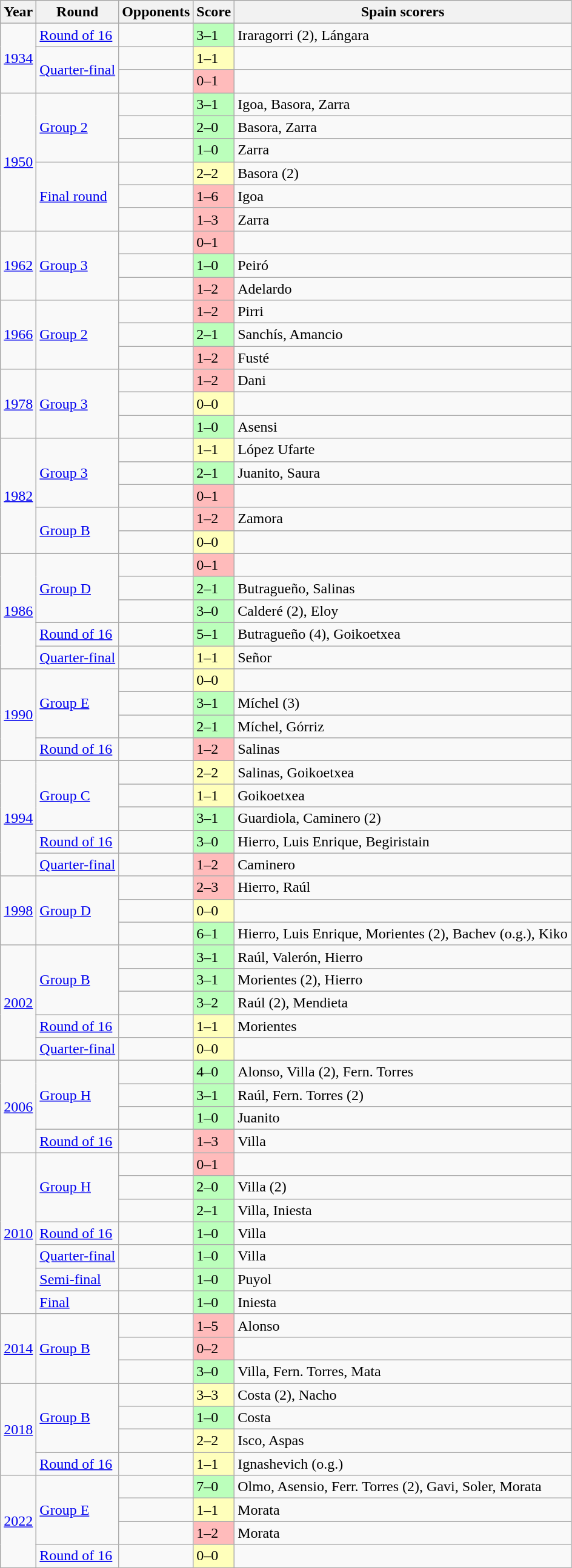<table class="wikitable sortable" style="text-align:left;">
<tr>
<th>Year</th>
<th>Round</th>
<th>Opponents</th>
<th>Score</th>
<th>Spain scorers</th>
</tr>
<tr>
<td rowspan="3"> <a href='#'>1934</a></td>
<td><a href='#'>Round of 16</a></td>
<td></td>
<td bgcolor="#bbffbb">3–1</td>
<td>Iraragorri (2), Lángara</td>
</tr>
<tr>
<td rowspan="2"><a href='#'>Quarter-final</a></td>
<td></td>
<td bgcolor="#ffffbb">1–1</td>
</tr>
<tr>
<td></td>
<td bgcolor="#ffbbbb">0–1</td>
<td></td>
</tr>
<tr>
<td rowspan="6"> <a href='#'>1950</a></td>
<td rowspan=3><a href='#'>Group 2</a></td>
<td></td>
<td bgcolor="#bbffbb">3–1</td>
<td>Igoa, Basora, Zarra</td>
</tr>
<tr>
<td></td>
<td bgcolor="#bbffbb">2–0</td>
<td>Basora, Zarra</td>
</tr>
<tr>
<td></td>
<td bgcolor="#bbffbb">1–0</td>
<td>Zarra</td>
</tr>
<tr>
<td rowspan="3"><a href='#'>Final round</a></td>
<td></td>
<td bgcolor="#ffffbb">2–2</td>
<td>Basora (2)</td>
</tr>
<tr>
<td></td>
<td bgcolor="#ffbbbb">1–6</td>
<td>Igoa</td>
</tr>
<tr>
<td></td>
<td bgcolor="#ffbbbb">1–3</td>
<td>Zarra</td>
</tr>
<tr>
<td rowspan="3"> <a href='#'>1962</a></td>
<td rowspan=3><a href='#'>Group 3</a></td>
<td></td>
<td bgcolor="#ffbbbb">0–1</td>
<td></td>
</tr>
<tr>
<td></td>
<td bgcolor="#bbffbb">1–0</td>
<td>Peiró</td>
</tr>
<tr>
<td></td>
<td bgcolor="#ffbbbb">1–2</td>
<td>Adelardo</td>
</tr>
<tr>
<td rowspan="3"> <a href='#'>1966</a></td>
<td rowspan=3><a href='#'>Group 2</a></td>
<td></td>
<td bgcolor="#ffbbbb">1–2</td>
<td>Pirri</td>
</tr>
<tr>
<td></td>
<td bgcolor="#bbffbb">2–1</td>
<td>Sanchís, Amancio</td>
</tr>
<tr>
<td></td>
<td bgcolor="#ffbbbb">1–2</td>
<td>Fusté</td>
</tr>
<tr>
<td rowspan="3"> <a href='#'>1978</a></td>
<td rowspan=3><a href='#'>Group 3</a></td>
<td></td>
<td bgcolor="#ffbbbb">1–2</td>
<td>Dani</td>
</tr>
<tr>
<td></td>
<td bgcolor="#ffffbb">0–0</td>
<td></td>
</tr>
<tr>
<td></td>
<td bgcolor="#bbffbb">1–0</td>
<td>Asensi</td>
</tr>
<tr>
<td rowspan="5"> <a href='#'>1982</a></td>
<td rowspan=3><a href='#'>Group 3</a></td>
<td></td>
<td bgcolor="#ffffbb">1–1</td>
<td>López Ufarte</td>
</tr>
<tr>
<td></td>
<td bgcolor="#bbffbb">2–1</td>
<td>Juanito, Saura</td>
</tr>
<tr>
<td></td>
<td bgcolor="#ffbbbb">0–1</td>
<td></td>
</tr>
<tr>
<td rowspan=2><a href='#'>Group B</a></td>
<td></td>
<td bgcolor="#ffbbbb">1–2</td>
<td>Zamora</td>
</tr>
<tr>
<td></td>
<td bgcolor="#ffffbb">0–0</td>
<td></td>
</tr>
<tr>
<td rowspan="5"> <a href='#'>1986</a></td>
<td rowspan=3><a href='#'>Group D</a></td>
<td></td>
<td bgcolor="#ffbbbb">0–1</td>
<td></td>
</tr>
<tr>
<td></td>
<td bgcolor="#bbffbb">2–1</td>
<td>Butragueño, Salinas</td>
</tr>
<tr>
<td></td>
<td bgcolor="#bbffbb">3–0</td>
<td>Calderé (2), Eloy</td>
</tr>
<tr>
<td><a href='#'>Round of 16</a></td>
<td></td>
<td bgcolor="#bbffbb">5–1</td>
<td>Butragueño (4), Goikoetxea</td>
</tr>
<tr>
<td><a href='#'>Quarter-final</a></td>
<td></td>
<td bgcolor="#ffffbb">1–1</td>
<td>Señor</td>
</tr>
<tr>
<td rowspan="4"> <a href='#'>1990</a></td>
<td rowspan=3><a href='#'>Group E</a></td>
<td></td>
<td bgcolor="#ffffbb">0–0</td>
<td></td>
</tr>
<tr>
<td></td>
<td bgcolor="#bbffbb">3–1</td>
<td>Míchel (3)</td>
</tr>
<tr>
<td></td>
<td bgcolor="#bbffbb">2–1</td>
<td>Míchel, Górriz</td>
</tr>
<tr>
<td><a href='#'>Round of 16</a></td>
<td></td>
<td bgcolor="#ffbbbb">1–2</td>
<td>Salinas</td>
</tr>
<tr>
<td rowspan="5"> <a href='#'>1994</a></td>
<td rowspan=3><a href='#'>Group C</a></td>
<td></td>
<td bgcolor="#ffffbb">2–2</td>
<td>Salinas, Goikoetxea</td>
</tr>
<tr>
<td></td>
<td bgcolor="#ffffbb">1–1</td>
<td>Goikoetxea</td>
</tr>
<tr>
<td></td>
<td bgcolor="#bbffbb">3–1</td>
<td>Guardiola, Caminero (2)</td>
</tr>
<tr>
<td><a href='#'>Round of 16</a></td>
<td></td>
<td bgcolor="#bbffbb">3–0</td>
<td>Hierro, Luis Enrique, Begiristain</td>
</tr>
<tr>
<td><a href='#'>Quarter-final</a></td>
<td></td>
<td bgcolor="#ffbbbb">1–2</td>
<td>Caminero</td>
</tr>
<tr>
<td rowspan="3"> <a href='#'>1998</a></td>
<td rowspan=3><a href='#'>Group D</a></td>
<td></td>
<td bgcolor="#ffbbbb">2–3</td>
<td>Hierro, Raúl</td>
</tr>
<tr>
<td></td>
<td bgcolor="#ffffbb">0–0</td>
<td></td>
</tr>
<tr>
<td></td>
<td bgcolor="#bbffbb">6–1</td>
<td>Hierro, Luis Enrique, Morientes (2), Bachev (o.g.), Kiko</td>
</tr>
<tr>
<td rowspan="5">  <a href='#'>2002</a></td>
<td rowspan=3><a href='#'>Group B</a></td>
<td></td>
<td bgcolor="#bbffbb">3–1</td>
<td>Raúl, Valerón, Hierro</td>
</tr>
<tr>
<td></td>
<td bgcolor="#bbffbb">3–1</td>
<td>Morientes (2), Hierro</td>
</tr>
<tr>
<td></td>
<td bgcolor="#bbffbb">3–2</td>
<td>Raúl (2), Mendieta</td>
</tr>
<tr>
<td><a href='#'>Round of 16</a></td>
<td></td>
<td bgcolor="#ffffbb">1–1 </td>
<td>Morientes</td>
</tr>
<tr>
<td><a href='#'>Quarter-final</a></td>
<td></td>
<td bgcolor="#ffffbb">0–0  </td>
<td></td>
</tr>
<tr>
<td rowspan="4"> <a href='#'>2006</a></td>
<td rowspan=3><a href='#'>Group H</a></td>
<td></td>
<td bgcolor="#bbffbb">4–0</td>
<td>Alonso, Villa (2), Fern. Torres</td>
</tr>
<tr>
<td></td>
<td bgcolor="#bbffbb">3–1</td>
<td>Raúl, Fern. Torres (2)</td>
</tr>
<tr>
<td></td>
<td bgcolor="#bbffbb">1–0</td>
<td>Juanito</td>
</tr>
<tr>
<td><a href='#'>Round of 16</a></td>
<td></td>
<td bgcolor="#ffbbbb">1–3</td>
<td>Villa</td>
</tr>
<tr>
<td rowspan="7"> <a href='#'>2010</a></td>
<td rowspan=3><a href='#'>Group H</a></td>
<td></td>
<td bgcolor="#ffbbbb">0–1</td>
<td></td>
</tr>
<tr>
<td></td>
<td bgcolor="#bbffbb">2–0</td>
<td>Villa (2)</td>
</tr>
<tr>
<td></td>
<td bgcolor="#bbffbb">2–1</td>
<td>Villa, Iniesta</td>
</tr>
<tr>
<td><a href='#'>Round of 16</a></td>
<td></td>
<td bgcolor="#bbffbb">1–0</td>
<td>Villa</td>
</tr>
<tr>
<td><a href='#'>Quarter-final</a></td>
<td></td>
<td bgcolor="#bbffbb">1–0</td>
<td>Villa</td>
</tr>
<tr>
<td><a href='#'>Semi-final</a></td>
<td></td>
<td bgcolor="#bbffbb">1–0</td>
<td>Puyol</td>
</tr>
<tr>
<td><a href='#'>Final</a></td>
<td></td>
<td bgcolor="#bbffbb">1–0</td>
<td>Iniesta</td>
</tr>
<tr>
<td rowspan="3"> <a href='#'>2014</a></td>
<td rowspan=3><a href='#'>Group B</a></td>
<td></td>
<td bgcolor="#ffbbbb">1–5</td>
<td>Alonso</td>
</tr>
<tr>
<td></td>
<td bgcolor="#ffbbbb">0–2</td>
<td></td>
</tr>
<tr>
<td></td>
<td bgcolor="#bbffbb">3–0</td>
<td>Villa, Fern. Torres, Mata</td>
</tr>
<tr>
<td rowspan="4"> <a href='#'>2018</a></td>
<td rowspan=3><a href='#'>Group B</a></td>
<td></td>
<td bgcolor="#ffffbb">3–3</td>
<td>Costa (2), Nacho</td>
</tr>
<tr>
<td></td>
<td bgcolor="#bbffbb">1–0</td>
<td>Costa</td>
</tr>
<tr>
<td></td>
<td bgcolor="#ffffbb">2–2</td>
<td>Isco, Aspas</td>
</tr>
<tr>
<td><a href='#'>Round of 16</a></td>
<td></td>
<td bgcolor="#ffffbb">1–1 </td>
<td>Ignashevich (o.g.)</td>
</tr>
<tr>
<td rowspan="4"> <a href='#'>2022</a></td>
<td rowspan=3><a href='#'>Group E</a></td>
<td></td>
<td bgcolor="#bbffbb">7–0</td>
<td>Olmo, Asensio, Ferr. Torres (2), Gavi, Soler, Morata</td>
</tr>
<tr>
<td></td>
<td bgcolor="#ffffbb">1–1</td>
<td>Morata</td>
</tr>
<tr>
<td></td>
<td bgcolor="#ffbbbb">1–2</td>
<td>Morata</td>
</tr>
<tr>
<td><a href='#'>Round of 16</a></td>
<td></td>
<td bgcolor="#ffffbb">0–0  </td>
<td></td>
</tr>
</table>
